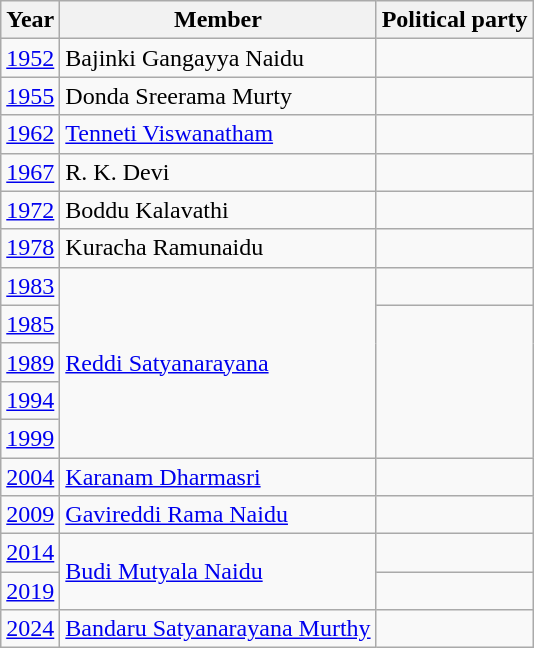<table class="wikitable sortable">
<tr>
<th>Year</th>
<th>Member</th>
<th colspan="2">Political party</th>
</tr>
<tr>
<td><a href='#'>1952</a></td>
<td>Bajinki Gangayya Naidu</td>
<td></td>
</tr>
<tr>
<td><a href='#'>1955</a></td>
<td>Donda Sreerama Murty</td>
<td></td>
</tr>
<tr>
<td><a href='#'>1962</a></td>
<td><a href='#'>Tenneti Viswanatham</a></td>
<td></td>
</tr>
<tr>
<td><a href='#'>1967</a></td>
<td>R. K. Devi</td>
<td></td>
</tr>
<tr>
<td><a href='#'>1972</a></td>
<td>Boddu Kalavathi</td>
</tr>
<tr>
<td><a href='#'>1978</a></td>
<td>Kuracha Ramunaidu</td>
<td></td>
</tr>
<tr>
<td><a href='#'>1983</a></td>
<td rowspan=5><a href='#'>Reddi Satyanarayana</a></td>
<td></td>
</tr>
<tr>
<td><a href='#'>1985</a></td>
</tr>
<tr>
<td><a href='#'>1989</a></td>
</tr>
<tr>
<td><a href='#'>1994</a></td>
</tr>
<tr>
<td><a href='#'>1999</a></td>
</tr>
<tr>
<td><a href='#'>2004</a></td>
<td><a href='#'>Karanam Dharmasri</a></td>
<td></td>
</tr>
<tr>
<td><a href='#'>2009</a></td>
<td><a href='#'>Gavireddi Rama Naidu</a></td>
<td></td>
</tr>
<tr>
<td><a href='#'>2014</a></td>
<td rowspan=2><a href='#'>Budi Mutyala Naidu</a></td>
<td></td>
</tr>
<tr>
<td><a href='#'>2019</a></td>
</tr>
<tr>
<td><a href='#'>2024</a></td>
<td><a href='#'>Bandaru Satyanarayana Murthy</a></td>
<td></td>
</tr>
</table>
